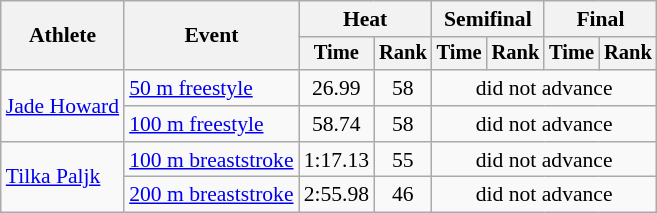<table class=wikitable style="font-size:90%">
<tr>
<th rowspan="2">Athlete</th>
<th rowspan="2">Event</th>
<th colspan="2">Heat</th>
<th colspan="2">Semifinal</th>
<th colspan="2">Final</th>
</tr>
<tr style="font-size:95%">
<th>Time</th>
<th>Rank</th>
<th>Time</th>
<th>Rank</th>
<th>Time</th>
<th>Rank</th>
</tr>
<tr align=center>
<td align=left rowspan=2><a href='#'>Jade Howard</a></td>
<td align=left><a href='#'>50 m freestyle</a></td>
<td>26.99</td>
<td>58</td>
<td colspan=4>did not advance</td>
</tr>
<tr align=center>
<td align=left><a href='#'>100 m freestyle</a></td>
<td>58.74</td>
<td>58</td>
<td colspan=4>did not advance</td>
</tr>
<tr align=center>
<td align=left rowspan=2><a href='#'>Tilka Paljk</a></td>
<td align=left><a href='#'>100 m breaststroke</a></td>
<td>1:17.13</td>
<td>55</td>
<td colspan=4>did not advance</td>
</tr>
<tr align=center>
<td align=left><a href='#'>200 m breaststroke</a></td>
<td>2:55.98</td>
<td>46</td>
<td colspan=4>did not advance</td>
</tr>
</table>
